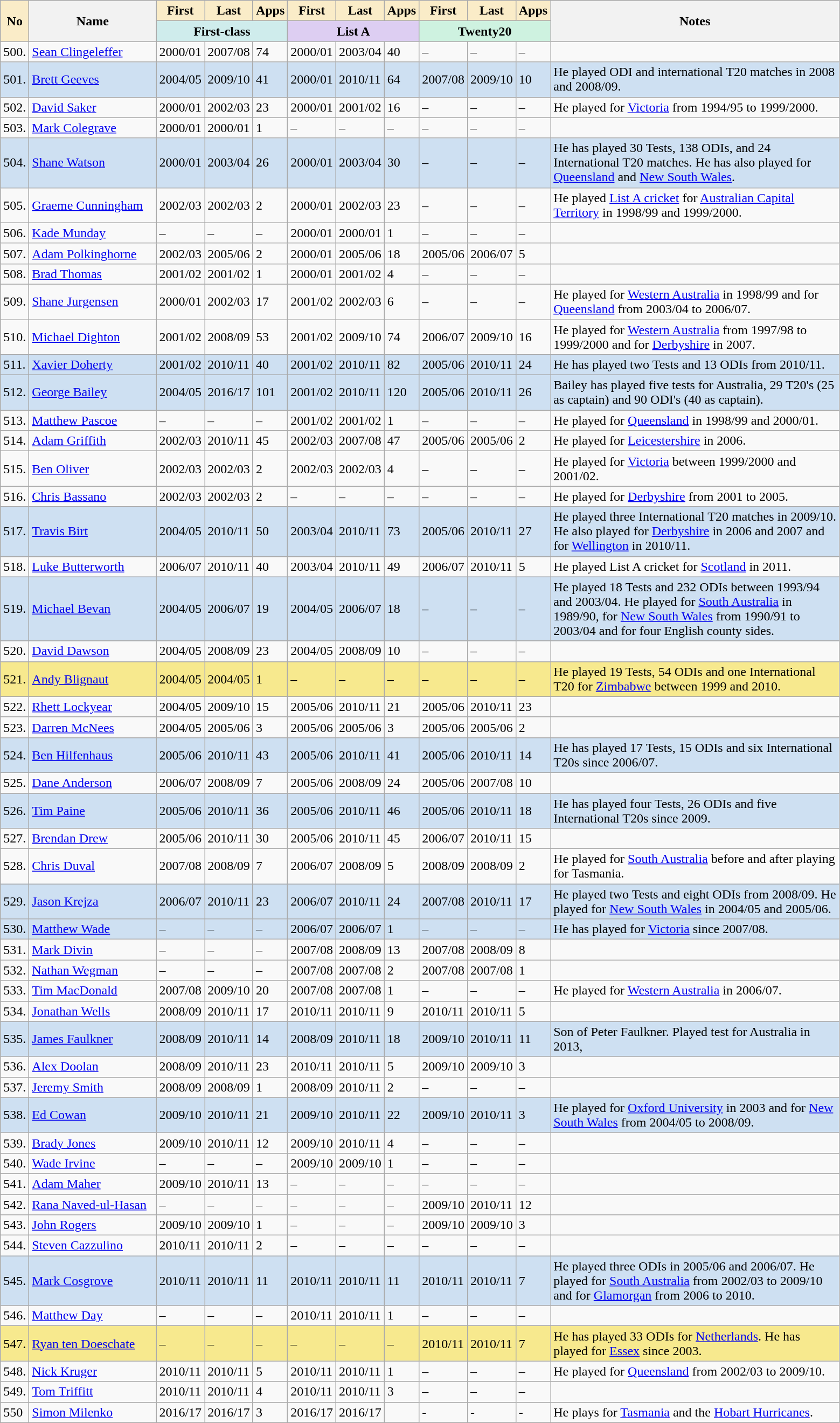<table class="wikitable unsortable" style="text-align: left;">
<tr>
<th style="background:#faecc8" rowspan="2">No</th>
<th style="width:150px" rowspan="2">Name</th>
<th style="background:#faecc8">First</th>
<th style="background:#faecc8">Last</th>
<th style="background:#faecc8">Apps</th>
<th style="background:#faecc8">First</th>
<th style="background:#faecc8">Last</th>
<th style="background:#faecc8">Apps</th>
<th style="background:#faecc8">First</th>
<th style="background:#faecc8">Last</th>
<th style="background:#faecc8">Apps</th>
<th style="width:350px" rowspan="2">Notes</th>
</tr>
<tr class="unsortable">
<th colspan=3 style="background:#CFECEC">First-class</th>
<th colspan=3 style="background:#ddcef2">List A</th>
<th colspan=3 style="background:#cef2e0">Twenty20</th>
</tr>
<tr>
<td>500.</td>
<td><a href='#'>Sean Clingeleffer</a></td>
<td>2000/01</td>
<td>2007/08</td>
<td>74</td>
<td>2000/01</td>
<td>2003/04</td>
<td>40</td>
<td>–</td>
<td>–</td>
<td>–</td>
<td></td>
</tr>
<tr style="background:#cee0f2;">
<td>501.</td>
<td><a href='#'>Brett Geeves</a></td>
<td>2004/05</td>
<td>2009/10</td>
<td>41</td>
<td>2000/01</td>
<td>2010/11</td>
<td>64</td>
<td>2007/08</td>
<td>2009/10</td>
<td>10</td>
<td>He played ODI and international T20 matches in 2008 and 2008/09.</td>
</tr>
<tr>
<td>502.</td>
<td><a href='#'>David Saker</a></td>
<td>2000/01</td>
<td>2002/03</td>
<td>23</td>
<td>2000/01</td>
<td>2001/02</td>
<td>16</td>
<td>–</td>
<td>–</td>
<td>–</td>
<td>He played for <a href='#'>Victoria</a> from 1994/95 to 1999/2000.</td>
</tr>
<tr>
<td>503.</td>
<td><a href='#'>Mark Colegrave</a></td>
<td>2000/01</td>
<td>2000/01</td>
<td>1</td>
<td>–</td>
<td>–</td>
<td>–</td>
<td>–</td>
<td>–</td>
<td>–</td>
<td></td>
</tr>
<tr style="background:#cee0f2;">
<td>504.</td>
<td><a href='#'>Shane Watson</a></td>
<td>2000/01</td>
<td>2003/04</td>
<td>26</td>
<td>2000/01</td>
<td>2003/04</td>
<td>30</td>
<td>–</td>
<td>–</td>
<td>–</td>
<td>He has played 30 Tests, 138 ODIs, and 24 International T20 matches. He has also played for <a href='#'>Queensland</a> and <a href='#'>New South Wales</a>.</td>
</tr>
<tr>
<td>505.</td>
<td><a href='#'>Graeme Cunningham</a></td>
<td>2002/03</td>
<td>2002/03</td>
<td>2</td>
<td>2000/01</td>
<td>2002/03</td>
<td>23</td>
<td>–</td>
<td>–</td>
<td>–</td>
<td>He played <a href='#'>List A cricket</a> for <a href='#'>Australian Capital Territory</a> in 1998/99 and 1999/2000.</td>
</tr>
<tr>
<td>506.</td>
<td><a href='#'>Kade Munday</a></td>
<td>–</td>
<td>–</td>
<td>–</td>
<td>2000/01</td>
<td>2000/01</td>
<td>1</td>
<td>–</td>
<td>–</td>
<td>–</td>
<td></td>
</tr>
<tr>
<td>507.</td>
<td><a href='#'>Adam Polkinghorne</a></td>
<td>2002/03</td>
<td>2005/06</td>
<td>2</td>
<td>2000/01</td>
<td>2005/06</td>
<td>18</td>
<td>2005/06</td>
<td>2006/07</td>
<td>5</td>
<td></td>
</tr>
<tr>
<td>508.</td>
<td><a href='#'>Brad Thomas</a></td>
<td>2001/02</td>
<td>2001/02</td>
<td>1</td>
<td>2000/01</td>
<td>2001/02</td>
<td>4</td>
<td>–</td>
<td>–</td>
<td>–</td>
<td></td>
</tr>
<tr>
<td>509.</td>
<td><a href='#'>Shane Jurgensen</a></td>
<td>2000/01</td>
<td>2002/03</td>
<td>17</td>
<td>2001/02</td>
<td>2002/03</td>
<td>6</td>
<td>–</td>
<td>–</td>
<td>–</td>
<td>He played for <a href='#'>Western Australia</a> in 1998/99 and for <a href='#'>Queensland</a> from 2003/04 to 2006/07.</td>
</tr>
<tr>
<td>510.</td>
<td><a href='#'>Michael Dighton</a></td>
<td>2001/02</td>
<td>2008/09</td>
<td>53</td>
<td>2001/02</td>
<td>2009/10</td>
<td>74</td>
<td>2006/07</td>
<td>2009/10</td>
<td>16</td>
<td>He played for <a href='#'>Western Australia</a> from 1997/98 to 1999/2000 and for <a href='#'>Derbyshire</a> in 2007.</td>
</tr>
<tr style="background:#cee0f2;">
<td>511.</td>
<td><a href='#'>Xavier Doherty</a></td>
<td>2001/02</td>
<td>2010/11</td>
<td>40</td>
<td>2001/02</td>
<td>2010/11</td>
<td>82</td>
<td>2005/06</td>
<td>2010/11</td>
<td>24</td>
<td>He has played two Tests and 13 ODIs from 2010/11.</td>
</tr>
<tr style="background:#cee0f2;">
<td>512.</td>
<td><a href='#'>George Bailey</a></td>
<td>2004/05</td>
<td>2016/17</td>
<td>101</td>
<td>2001/02</td>
<td>2010/11</td>
<td>120</td>
<td>2005/06</td>
<td>2010/11</td>
<td>26</td>
<td>Bailey has played five tests for Australia, 29 T20's (25 as captain) and 90 ODI's (40 as captain).</td>
</tr>
<tr>
<td>513.</td>
<td><a href='#'>Matthew Pascoe</a></td>
<td>–</td>
<td>–</td>
<td>–</td>
<td>2001/02</td>
<td>2001/02</td>
<td>1</td>
<td>–</td>
<td>–</td>
<td>–</td>
<td>He played for <a href='#'>Queensland</a> in 1998/99 and 2000/01.</td>
</tr>
<tr>
<td>514.</td>
<td><a href='#'>Adam Griffith</a></td>
<td>2002/03</td>
<td>2010/11</td>
<td>45</td>
<td>2002/03</td>
<td>2007/08</td>
<td>47</td>
<td>2005/06</td>
<td>2005/06</td>
<td>2</td>
<td>He played for <a href='#'>Leicestershire</a> in 2006.</td>
</tr>
<tr>
<td>515.</td>
<td><a href='#'>Ben Oliver</a></td>
<td>2002/03</td>
<td>2002/03</td>
<td>2</td>
<td>2002/03</td>
<td>2002/03</td>
<td>4</td>
<td>–</td>
<td>–</td>
<td>–</td>
<td>He played for <a href='#'>Victoria</a> between 1999/2000 and 2001/02.</td>
</tr>
<tr>
<td>516.</td>
<td><a href='#'>Chris Bassano</a></td>
<td>2002/03</td>
<td>2002/03</td>
<td>2</td>
<td>–</td>
<td>–</td>
<td>–</td>
<td>–</td>
<td>–</td>
<td>–</td>
<td>He played for <a href='#'>Derbyshire</a> from 2001 to 2005.</td>
</tr>
<tr style="background:#cee0f2;">
<td>517.</td>
<td><a href='#'>Travis Birt</a></td>
<td>2004/05</td>
<td>2010/11</td>
<td>50</td>
<td>2003/04</td>
<td>2010/11</td>
<td>73</td>
<td>2005/06</td>
<td>2010/11</td>
<td>27</td>
<td>He played three International T20 matches in 2009/10. He also played for <a href='#'>Derbyshire</a> in 2006 and 2007 and for <a href='#'>Wellington</a> in 2010/11.</td>
</tr>
<tr>
<td>518.</td>
<td><a href='#'>Luke Butterworth</a></td>
<td>2006/07</td>
<td>2010/11</td>
<td>40</td>
<td>2003/04</td>
<td>2010/11</td>
<td>49</td>
<td>2006/07</td>
<td>2010/11</td>
<td>5</td>
<td>He played List A cricket for <a href='#'>Scotland</a> in 2011.</td>
</tr>
<tr style="background:#cee0f2;">
<td>519.</td>
<td><a href='#'>Michael Bevan</a></td>
<td>2004/05</td>
<td>2006/07</td>
<td>19</td>
<td>2004/05</td>
<td>2006/07</td>
<td>18</td>
<td>–</td>
<td>–</td>
<td>–</td>
<td>He played 18 Tests and 232 ODIs between 1993/94 and 2003/04. He played for <a href='#'>South Australia</a> in 1989/90, for <a href='#'>New South Wales</a> from 1990/91 to 2003/04 and for four English county sides.</td>
</tr>
<tr>
<td>520.</td>
<td><a href='#'>David Dawson</a></td>
<td>2004/05</td>
<td>2008/09</td>
<td>23</td>
<td>2004/05</td>
<td>2008/09</td>
<td>10</td>
<td>–</td>
<td>–</td>
<td>–</td>
<td></td>
</tr>
<tr style="background:#f7e98e;">
<td>521.</td>
<td><a href='#'>Andy Blignaut</a></td>
<td>2004/05</td>
<td>2004/05</td>
<td>1</td>
<td>–</td>
<td>–</td>
<td>–</td>
<td>–</td>
<td>–</td>
<td>–</td>
<td>He played 19 Tests, 54 ODIs and one International T20 for <a href='#'>Zimbabwe</a> between 1999 and 2010.</td>
</tr>
<tr>
<td>522.</td>
<td><a href='#'>Rhett Lockyear</a></td>
<td>2004/05</td>
<td>2009/10</td>
<td>15</td>
<td>2005/06</td>
<td>2010/11</td>
<td>21</td>
<td>2005/06</td>
<td>2010/11</td>
<td>23</td>
<td></td>
</tr>
<tr>
<td>523.</td>
<td><a href='#'>Darren McNees</a></td>
<td>2004/05</td>
<td>2005/06</td>
<td>3</td>
<td>2005/06</td>
<td>2005/06</td>
<td>3</td>
<td>2005/06</td>
<td>2005/06</td>
<td>2</td>
<td></td>
</tr>
<tr style="background:#cee0f2;">
<td>524.</td>
<td><a href='#'>Ben Hilfenhaus</a></td>
<td>2005/06</td>
<td>2010/11</td>
<td>43</td>
<td>2005/06</td>
<td>2010/11</td>
<td>41</td>
<td>2005/06</td>
<td>2010/11</td>
<td>14</td>
<td>He has played 17 Tests, 15 ODIs and six International T20s since 2006/07.</td>
</tr>
<tr>
<td>525.</td>
<td><a href='#'>Dane Anderson</a></td>
<td>2006/07</td>
<td>2008/09</td>
<td>7</td>
<td>2005/06</td>
<td>2008/09</td>
<td>24</td>
<td>2005/06</td>
<td>2007/08</td>
<td>10</td>
<td></td>
</tr>
<tr style="background:#cee0f2;">
<td>526.</td>
<td><a href='#'>Tim Paine</a></td>
<td>2005/06</td>
<td>2010/11</td>
<td>36</td>
<td>2005/06</td>
<td>2010/11</td>
<td>46</td>
<td>2005/06</td>
<td>2010/11</td>
<td>18</td>
<td>He has played four Tests, 26 ODIs and five International T20s since 2009.</td>
</tr>
<tr>
<td>527.</td>
<td><a href='#'>Brendan Drew</a></td>
<td>2005/06</td>
<td>2010/11</td>
<td>30</td>
<td>2005/06</td>
<td>2010/11</td>
<td>45</td>
<td>2006/07</td>
<td>2010/11</td>
<td>15</td>
<td></td>
</tr>
<tr>
<td>528.</td>
<td><a href='#'>Chris Duval</a></td>
<td>2007/08</td>
<td>2008/09</td>
<td>7</td>
<td>2006/07</td>
<td>2008/09</td>
<td>5</td>
<td>2008/09</td>
<td>2008/09</td>
<td>2</td>
<td>He played for <a href='#'>South Australia</a> before and after playing for Tasmania.</td>
</tr>
<tr style="background:#cee0f2;">
<td>529.</td>
<td><a href='#'>Jason Krejza</a></td>
<td>2006/07</td>
<td>2010/11</td>
<td>23</td>
<td>2006/07</td>
<td>2010/11</td>
<td>24</td>
<td>2007/08</td>
<td>2010/11</td>
<td>17</td>
<td>He played two Tests and eight ODIs from 2008/09. He played for <a href='#'>New South Wales</a> in 2004/05 and 2005/06.</td>
</tr>
<tr style="background:#cee0f2;">
<td>530.</td>
<td><a href='#'>Matthew Wade</a></td>
<td>–</td>
<td>–</td>
<td>–</td>
<td>2006/07</td>
<td>2006/07</td>
<td>1</td>
<td>–</td>
<td>–</td>
<td>–</td>
<td>He has played for <a href='#'>Victoria</a> since 2007/08.</td>
</tr>
<tr>
<td>531.</td>
<td><a href='#'>Mark Divin</a></td>
<td>–</td>
<td>–</td>
<td>–</td>
<td>2007/08</td>
<td>2008/09</td>
<td>13</td>
<td>2007/08</td>
<td>2008/09</td>
<td>8</td>
<td></td>
</tr>
<tr>
<td>532.</td>
<td><a href='#'>Nathan Wegman</a></td>
<td>–</td>
<td>–</td>
<td>–</td>
<td>2007/08</td>
<td>2007/08</td>
<td>2</td>
<td>2007/08</td>
<td>2007/08</td>
<td>1</td>
<td></td>
</tr>
<tr>
<td>533.</td>
<td><a href='#'>Tim MacDonald</a></td>
<td>2007/08</td>
<td>2009/10</td>
<td>20</td>
<td>2007/08</td>
<td>2007/08</td>
<td>1</td>
<td>–</td>
<td>–</td>
<td>–</td>
<td>He played for <a href='#'>Western Australia</a> in 2006/07.</td>
</tr>
<tr>
<td>534.</td>
<td><a href='#'>Jonathan Wells</a></td>
<td>2008/09</td>
<td>2010/11</td>
<td>17</td>
<td>2010/11</td>
<td>2010/11</td>
<td>9</td>
<td>2010/11</td>
<td>2010/11</td>
<td>5</td>
<td></td>
</tr>
<tr style="background:#cee0f2;">
<td>535.</td>
<td><a href='#'>James Faulkner</a></td>
<td>2008/09</td>
<td>2010/11</td>
<td>14</td>
<td>2008/09</td>
<td>2010/11</td>
<td>18</td>
<td>2009/10</td>
<td>2010/11</td>
<td>11</td>
<td>Son of Peter Faulkner. Played test for Australia in 2013,</td>
</tr>
<tr>
<td>536.</td>
<td><a href='#'>Alex Doolan</a></td>
<td>2008/09</td>
<td>2010/11</td>
<td>23</td>
<td>2010/11</td>
<td>2010/11</td>
<td>5</td>
<td>2009/10</td>
<td>2009/10</td>
<td>3</td>
<td></td>
</tr>
<tr>
<td>537.</td>
<td><a href='#'>Jeremy Smith</a></td>
<td>2008/09</td>
<td>2008/09</td>
<td>1</td>
<td>2008/09</td>
<td>2010/11</td>
<td>2</td>
<td>–</td>
<td>–</td>
<td>–</td>
<td></td>
</tr>
<tr style="background:#cee0f2;">
<td>538.</td>
<td><a href='#'>Ed Cowan</a></td>
<td>2009/10</td>
<td>2010/11</td>
<td>21</td>
<td>2009/10</td>
<td>2010/11</td>
<td>22</td>
<td>2009/10</td>
<td>2010/11</td>
<td>3</td>
<td>He played for <a href='#'>Oxford University</a> in 2003 and for <a href='#'>New South Wales</a> from 2004/05 to 2008/09.</td>
</tr>
<tr>
<td>539.</td>
<td><a href='#'>Brady Jones</a></td>
<td>2009/10</td>
<td>2010/11</td>
<td>12</td>
<td>2009/10</td>
<td>2010/11</td>
<td>4</td>
<td>–</td>
<td>–</td>
<td>–</td>
<td></td>
</tr>
<tr>
<td>540.</td>
<td><a href='#'>Wade Irvine</a></td>
<td>–</td>
<td>–</td>
<td>–</td>
<td>2009/10</td>
<td>2009/10</td>
<td>1</td>
<td>–</td>
<td>–</td>
<td>–</td>
<td></td>
</tr>
<tr>
<td>541.</td>
<td><a href='#'>Adam Maher</a></td>
<td>2009/10</td>
<td>2010/11</td>
<td>13</td>
<td>–</td>
<td>–</td>
<td>–</td>
<td>–</td>
<td>–</td>
<td>–</td>
<td></td>
</tr>
<tr>
<td>542.</td>
<td><a href='#'>Rana Naved-ul-Hasan</a></td>
<td>–</td>
<td>–</td>
<td>–</td>
<td>–</td>
<td>–</td>
<td>–</td>
<td>2009/10</td>
<td>2010/11</td>
<td>12</td>
<td></td>
</tr>
<tr>
<td>543.</td>
<td><a href='#'>John Rogers</a></td>
<td>2009/10</td>
<td>2009/10</td>
<td>1</td>
<td>–</td>
<td>–</td>
<td>–</td>
<td>2009/10</td>
<td>2009/10</td>
<td>3</td>
<td></td>
</tr>
<tr>
<td>544.</td>
<td><a href='#'>Steven Cazzulino</a></td>
<td>2010/11</td>
<td>2010/11</td>
<td>2</td>
<td>–</td>
<td>–</td>
<td>–</td>
<td>–</td>
<td>–</td>
<td>–</td>
<td></td>
</tr>
<tr style="background:#cee0f2;">
<td>545.</td>
<td><a href='#'>Mark Cosgrove</a></td>
<td>2010/11</td>
<td>2010/11</td>
<td>11</td>
<td>2010/11</td>
<td>2010/11</td>
<td>11</td>
<td>2010/11</td>
<td>2010/11</td>
<td>7</td>
<td>He played three ODIs in 2005/06 and 2006/07. He played for <a href='#'>South Australia</a> from 2002/03 to 2009/10 and for <a href='#'>Glamorgan</a> from 2006 to 2010.</td>
</tr>
<tr>
<td>546.</td>
<td><a href='#'>Matthew Day</a></td>
<td>–</td>
<td>–</td>
<td>–</td>
<td>2010/11</td>
<td>2010/11</td>
<td>1</td>
<td>–</td>
<td>–</td>
<td>–</td>
<td></td>
</tr>
<tr style="background:#f7e98e;">
<td>547.</td>
<td><a href='#'>Ryan ten Doeschate</a></td>
<td>–</td>
<td>–</td>
<td>–</td>
<td>–</td>
<td>–</td>
<td>–</td>
<td>2010/11</td>
<td>2010/11</td>
<td>7</td>
<td>He has played 33 ODIs for <a href='#'>Netherlands</a>. He has played for <a href='#'>Essex</a> since 2003.</td>
</tr>
<tr>
<td>548.</td>
<td><a href='#'>Nick Kruger</a></td>
<td>2010/11</td>
<td>2010/11</td>
<td>5</td>
<td>2010/11</td>
<td>2010/11</td>
<td>1</td>
<td>–</td>
<td>–</td>
<td>–</td>
<td>He played for <a href='#'>Queensland</a> from 2002/03 to 2009/10.</td>
</tr>
<tr>
<td>549.</td>
<td><a href='#'>Tom Triffitt</a></td>
<td>2010/11</td>
<td>2010/11</td>
<td>4</td>
<td>2010/11</td>
<td>2010/11</td>
<td>3</td>
<td>–</td>
<td>–</td>
<td>–</td>
<td></td>
</tr>
<tr>
<td>550</td>
<td><a href='#'>Simon Milenko</a></td>
<td>2016/17</td>
<td>2016/17</td>
<td>3</td>
<td>2016/17</td>
<td>2016/17</td>
<td></td>
<td>-</td>
<td>-</td>
<td>-</td>
<td>He plays for <a href='#'>Tasmania</a> and the <a href='#'>Hobart Hurricanes</a>.</td>
</tr>
</table>
